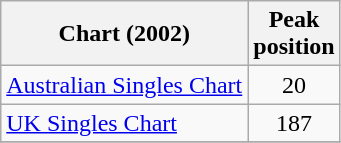<table class="wikitable">
<tr>
<th>Chart (2002)</th>
<th>Peak<br>position</th>
</tr>
<tr>
<td><a href='#'>Australian Singles Chart</a></td>
<td align="center">20</td>
</tr>
<tr>
<td><a href='#'>UK Singles Chart</a></td>
<td align="center">187</td>
</tr>
<tr>
</tr>
</table>
